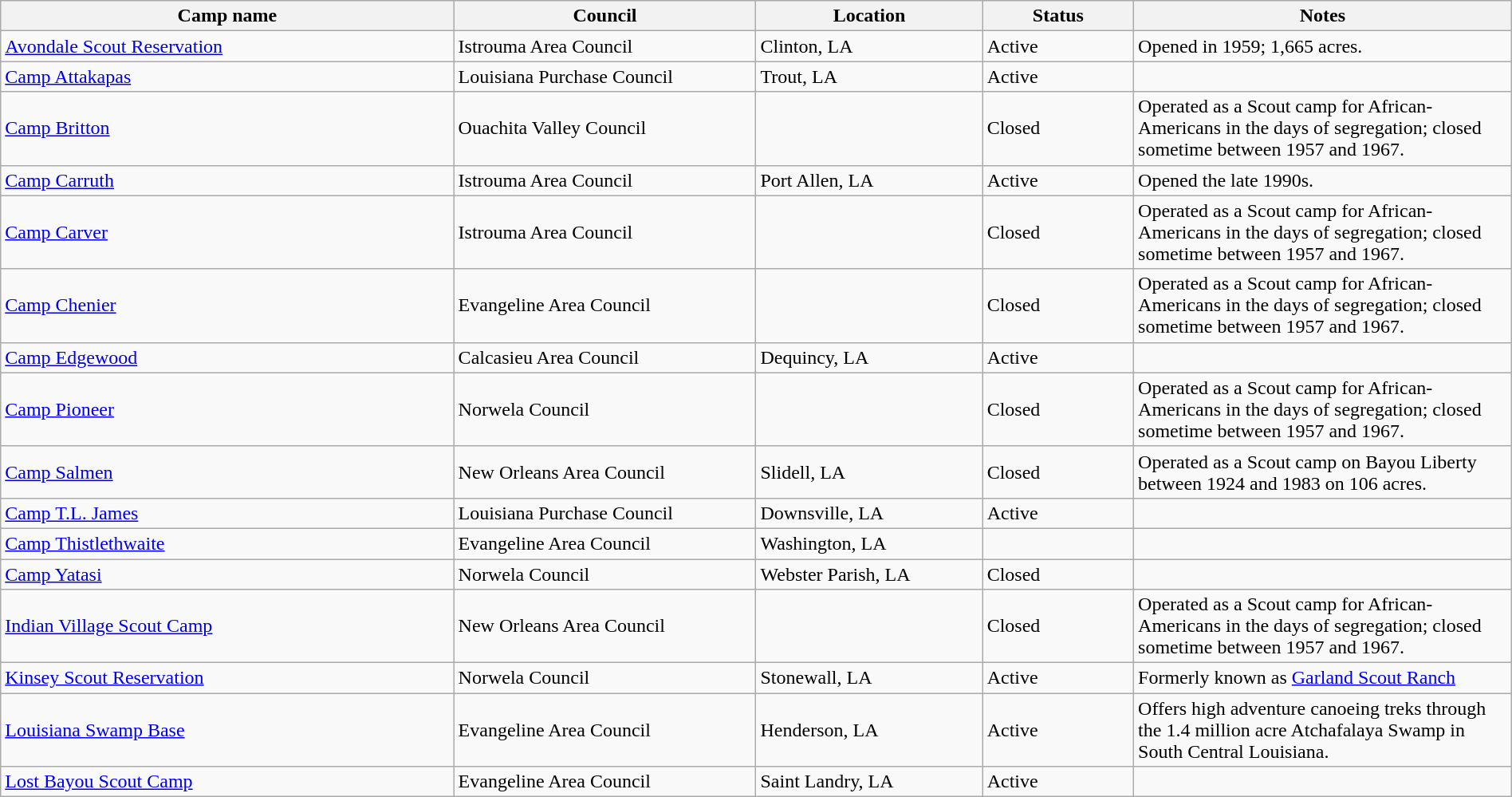<table class="wikitable sortable" border="1" width="100%">
<tr>
<th scope="col" width="30%">Camp name</th>
<th scope="col" width="20%">Council</th>
<th scope="col" width="15%">Location</th>
<th scope="col" width="10%">Status</th>
<th scope="col" width="25%"  class="unsortable">Notes</th>
</tr>
<tr>
<td><a href='#'>Avondale Scout Reservation</a></td>
<td>Istrouma Area Council</td>
<td>Clinton, LA</td>
<td>Active</td>
<td>Opened in 1959; 1,665 acres.</td>
</tr>
<tr>
<td><a href='#'>Camp Attakapas</a></td>
<td>Louisiana Purchase Council</td>
<td>Trout, LA</td>
<td>Active</td>
<td></td>
</tr>
<tr>
<td><a href='#'>Camp Britton</a></td>
<td>Ouachita Valley Council</td>
<td></td>
<td>Closed</td>
<td>Operated as a Scout camp for African-Americans in the days of segregation; closed sometime between 1957 and 1967.</td>
</tr>
<tr>
<td><a href='#'>Camp Carruth</a></td>
<td>Istrouma Area Council</td>
<td>Port Allen, LA</td>
<td>Active</td>
<td>Opened the late 1990s.</td>
</tr>
<tr>
<td><a href='#'>Camp Carver</a></td>
<td>Istrouma Area Council</td>
<td></td>
<td>Closed</td>
<td>Operated as a Scout camp for African-Americans in the days of segregation; closed sometime between 1957 and 1967.</td>
</tr>
<tr>
<td><a href='#'>Camp Chenier</a></td>
<td>Evangeline Area Council</td>
<td></td>
<td>Closed</td>
<td>Operated as a Scout camp for African-Americans in the days of segregation; closed sometime between 1957 and 1967.</td>
</tr>
<tr>
<td><a href='#'>Camp Edgewood</a></td>
<td>Calcasieu Area Council</td>
<td>Dequincy, LA</td>
<td>Active</td>
<td></td>
</tr>
<tr>
<td><a href='#'>Camp Pioneer</a></td>
<td>Norwela Council</td>
<td></td>
<td>Closed</td>
<td>Operated as a Scout camp for African-Americans in the days of segregation; closed sometime between 1957 and 1967.</td>
</tr>
<tr>
<td><a href='#'>Camp Salmen</a></td>
<td>New Orleans Area Council</td>
<td>Slidell, LA</td>
<td>Closed</td>
<td>Operated as a Scout camp on Bayou Liberty between 1924 and 1983 on 106 acres.</td>
</tr>
<tr>
<td><a href='#'>Camp T.L. James</a></td>
<td>Louisiana Purchase Council</td>
<td>Downsville, LA</td>
<td>Active</td>
<td></td>
</tr>
<tr>
<td><a href='#'>Camp Thistlethwaite</a></td>
<td>Evangeline Area Council</td>
<td>Washington, LA</td>
<td></td>
<td></td>
</tr>
<tr>
<td><a href='#'>Camp Yatasi</a></td>
<td>Norwela Council</td>
<td>Webster Parish, LA</td>
<td>Closed</td>
<td></td>
</tr>
<tr>
<td><a href='#'>Indian Village Scout Camp</a></td>
<td>New Orleans Area Council</td>
<td></td>
<td>Closed</td>
<td>Operated as a Scout camp for African-Americans in the days of segregation; closed sometime between 1957 and 1967.</td>
</tr>
<tr>
<td><a href='#'>Kinsey Scout Reservation</a></td>
<td>Norwela Council</td>
<td>Stonewall, LA</td>
<td>Active</td>
<td>Formerly known as <a href='#'>Garland Scout Ranch</a></td>
</tr>
<tr>
<td><a href='#'>Louisiana Swamp Base</a></td>
<td>Evangeline Area Council</td>
<td>Henderson, LA</td>
<td>Active</td>
<td>Offers high adventure canoeing treks through the 1.4 million acre Atchafalaya Swamp in South Central Louisiana.</td>
</tr>
<tr>
<td><a href='#'>Lost Bayou Scout Camp</a></td>
<td>Evangeline Area Council</td>
<td>Saint Landry, LA</td>
<td>Active</td>
<td></td>
</tr>
</table>
